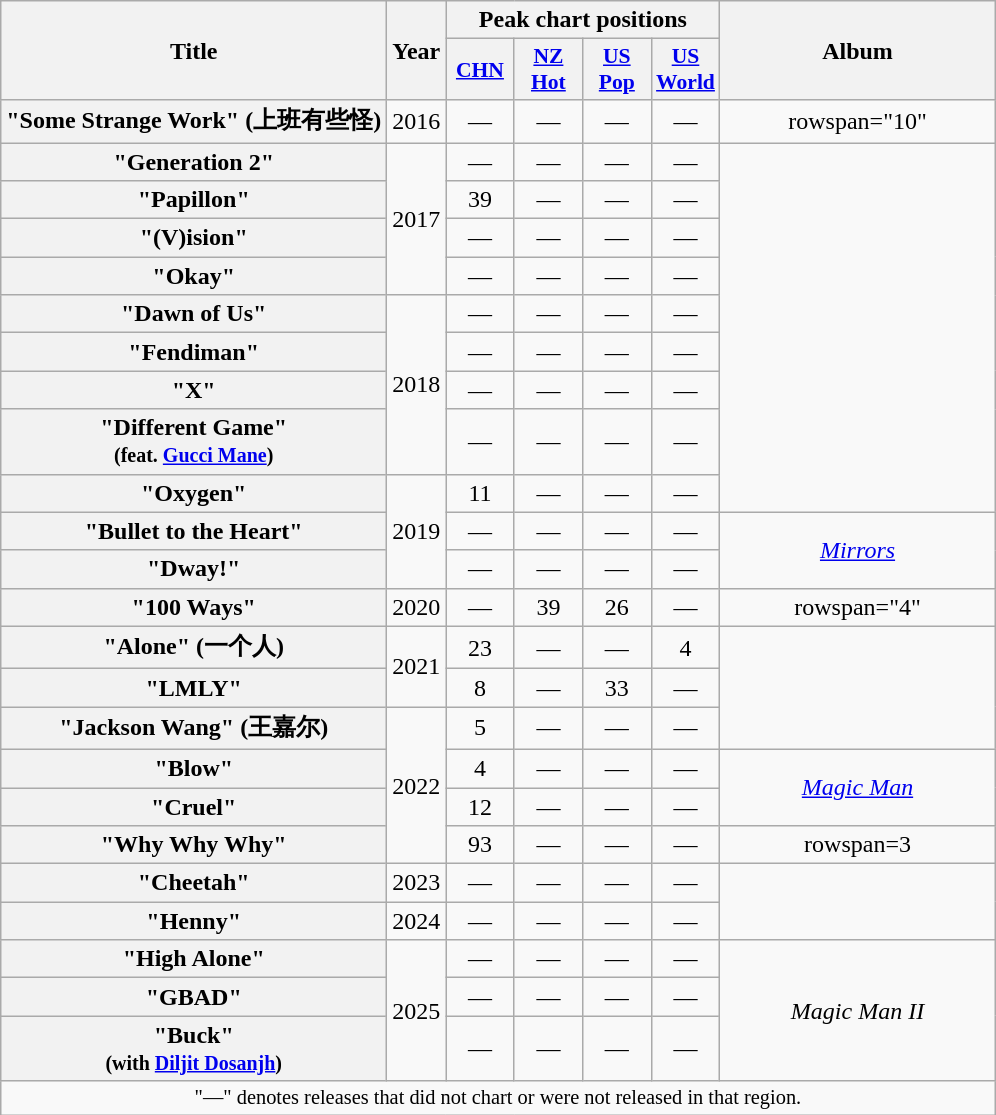<table class="wikitable plainrowheaders" style="text-align:center;">
<tr>
<th scope="col" rowspan="2">Title</th>
<th scope="col" rowspan="2">Year</th>
<th colspan="4" scope="col">Peak chart positions</th>
<th scope="col" rowspan="2" style="width:11em;">Album</th>
</tr>
<tr>
<th scope="col" style="width:2.7em;font-size:90%;"><a href='#'>CHN</a><br></th>
<th scope="col" style="width:2.7em;font-size:90%;"><a href='#'>NZ<br>Hot</a><br></th>
<th scope="col" style="width:2.7em;font-size:90%;"><a href='#'>US<br>Pop</a><br></th>
<th scope="col" style="width:2.7em;font-size:90%;"><a href='#'>US World</a><br></th>
</tr>
<tr>
<th scope="row">"Some Strange Work" (上班有些怪)</th>
<td>2016</td>
<td>—</td>
<td>—</td>
<td>—</td>
<td>—</td>
<td>rowspan="10" </td>
</tr>
<tr>
<th scope="row">"Generation 2"</th>
<td rowspan="4">2017</td>
<td>—</td>
<td>—</td>
<td>—</td>
<td>—</td>
</tr>
<tr>
<th scope="row">"Papillon"</th>
<td>39</td>
<td>—</td>
<td>—</td>
<td>—</td>
</tr>
<tr>
<th scope="row">"(V)ision"</th>
<td>—</td>
<td>—</td>
<td>—</td>
<td>—</td>
</tr>
<tr>
<th scope="row">"Okay"</th>
<td>—</td>
<td>—</td>
<td>—</td>
<td>—</td>
</tr>
<tr>
<th scope="row">"Dawn of Us"</th>
<td rowspan="4">2018</td>
<td>—</td>
<td>—</td>
<td>—</td>
<td>—</td>
</tr>
<tr>
<th scope="row">"Fendiman"</th>
<td>—</td>
<td>—</td>
<td>—</td>
<td>—</td>
</tr>
<tr>
<th scope="row">"X"</th>
<td>—</td>
<td>—</td>
<td>—</td>
<td>—</td>
</tr>
<tr>
<th scope="row">"Different Game" <br><small>(feat. <a href='#'>Gucci Mane</a>)</small></th>
<td>—</td>
<td>—</td>
<td>—</td>
<td>—</td>
</tr>
<tr>
<th scope="row">"Oxygen"</th>
<td rowspan="3">2019</td>
<td>11</td>
<td>—</td>
<td>—</td>
<td>—</td>
</tr>
<tr>
<th scope="row">"Bullet to the Heart"</th>
<td>—</td>
<td>—</td>
<td>—</td>
<td>—</td>
<td rowspan="2"><em><a href='#'>Mirrors</a></em></td>
</tr>
<tr>
<th scope="row">"Dway!"</th>
<td>—</td>
<td>—</td>
<td>—</td>
<td>—</td>
</tr>
<tr>
<th scope="row">"100 Ways"</th>
<td>2020</td>
<td>—</td>
<td>39</td>
<td>26</td>
<td>—</td>
<td>rowspan="4" </td>
</tr>
<tr>
<th scope="row">"Alone" (一个人)</th>
<td rowspan="2">2021</td>
<td>23</td>
<td>—</td>
<td>—</td>
<td>4</td>
</tr>
<tr>
<th scope="row">"LMLY"</th>
<td>8</td>
<td>—</td>
<td>33</td>
<td>—</td>
</tr>
<tr>
<th scope="row">"Jackson Wang" (王嘉尔)</th>
<td rowspan="4">2022</td>
<td>5</td>
<td>—</td>
<td>—</td>
<td>—</td>
</tr>
<tr>
<th scope="row">"Blow"</th>
<td>4</td>
<td>—</td>
<td>—</td>
<td>—</td>
<td rowspan="2"><em><a href='#'>Magic Man</a></em></td>
</tr>
<tr>
<th scope="row">"Cruel"</th>
<td>12</td>
<td>—</td>
<td>—</td>
<td>—</td>
</tr>
<tr>
<th scope="row">"Why Why Why"</th>
<td>93</td>
<td>—</td>
<td>—</td>
<td>—</td>
<td>rowspan=3 </td>
</tr>
<tr>
<th scope="row">"Cheetah"</th>
<td>2023</td>
<td>—</td>
<td>—</td>
<td>—</td>
<td>—</td>
</tr>
<tr>
<th scope="row">"Henny"</th>
<td>2024</td>
<td>—</td>
<td>—</td>
<td>—</td>
<td>—</td>
</tr>
<tr>
<th scope="row">"High Alone"</th>
<td rowspan="3">2025</td>
<td>—</td>
<td>—</td>
<td>—</td>
<td>—</td>
<td rowspan="3"><em>Magic Man II</em></td>
</tr>
<tr>
<th scope="row">"GBAD"</th>
<td>—</td>
<td>—</td>
<td>—</td>
<td>—</td>
</tr>
<tr>
<th scope="row">"Buck"<br><small>(with <a href='#'>Diljit Dosanjh</a>)</small></th>
<td>—</td>
<td>—</td>
<td>—</td>
<td>—</td>
</tr>
<tr>
<td colspan="7" style="font-size:85%">"—" denotes releases that did not chart or were not released in that region.</td>
</tr>
</table>
